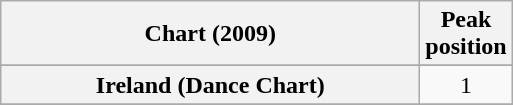<table class="wikitable sortable plainrowheaders" style="text-align:center">
<tr>
<th scope="col" style="width:17em;">Chart (2009)</th>
<th scope="col">Peak<br>position</th>
</tr>
<tr>
</tr>
<tr>
</tr>
<tr>
<th scope="row">Ireland (Dance Chart)</th>
<td>1</td>
</tr>
<tr>
</tr>
</table>
